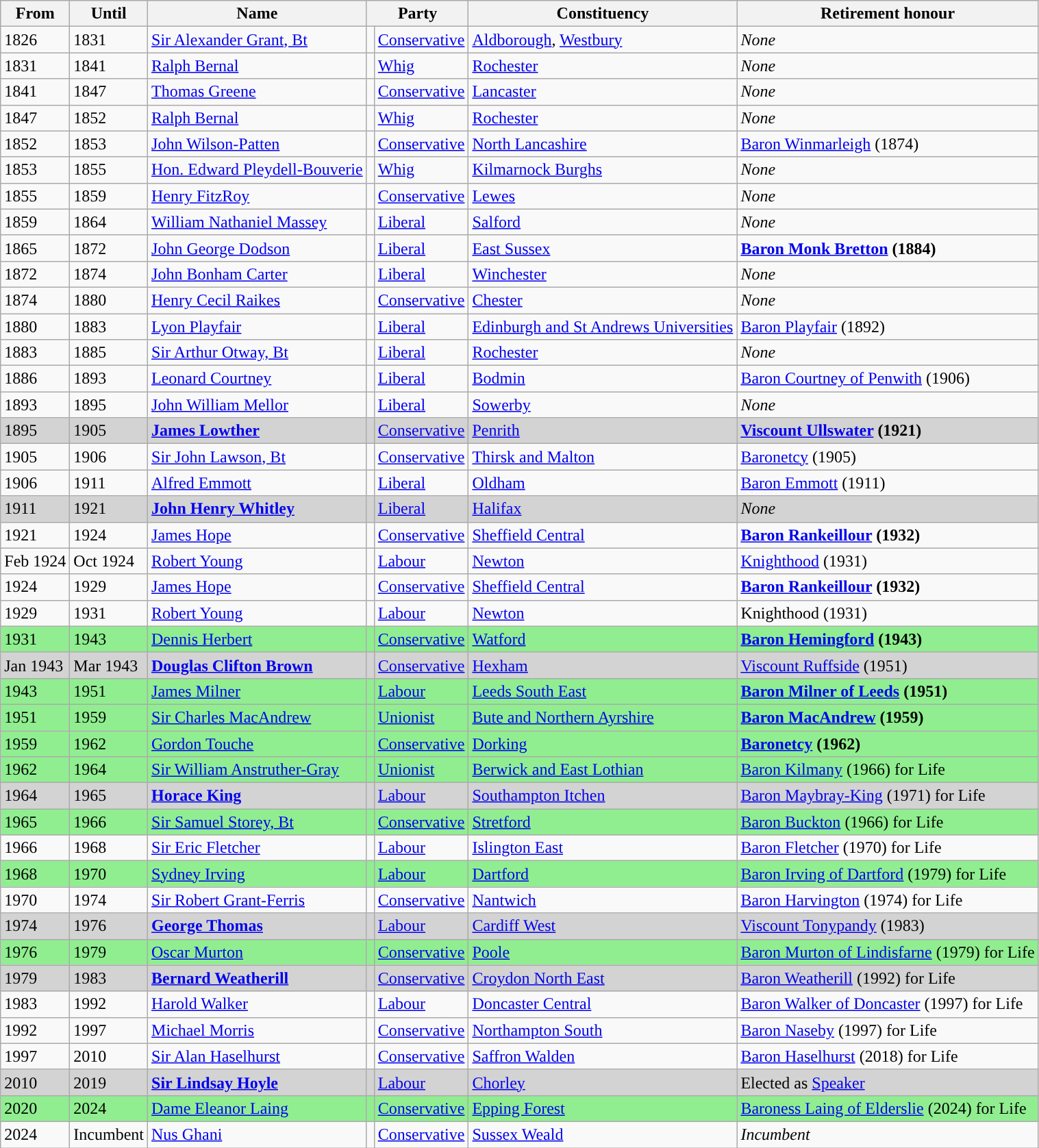<table class="wikitable">
<tr>
<th>From</th>
<th>Until</th>
<th>Name</th>
<th colspan=2>Party</th>
<th>Constituency</th>
<th>Retirement honour</th>
</tr>
<tr>
<td>1826</td>
<td>1831</td>
<td><a href='#'>Sir Alexander Grant, Bt</a></td>
<td style="background-color: "></td>
<td><a href='#'>Conservative</a></td>
<td><a href='#'>Aldborough</a>, <a href='#'>Westbury</a></td>
<td><em>None</em></td>
</tr>
<tr>
<td>1831</td>
<td>1841</td>
<td><a href='#'>Ralph Bernal</a></td>
<td style="background-color: "></td>
<td><a href='#'>Whig</a></td>
<td><a href='#'>Rochester</a></td>
<td><em>None</em></td>
</tr>
<tr>
<td>1841</td>
<td>1847</td>
<td><a href='#'>Thomas Greene</a></td>
<td style="background-color: "></td>
<td><a href='#'>Conservative</a></td>
<td><a href='#'>Lancaster</a></td>
<td><em>None</em></td>
</tr>
<tr>
<td>1847</td>
<td>1852</td>
<td><a href='#'>Ralph Bernal</a></td>
<td style="background-color: "></td>
<td><a href='#'>Whig</a></td>
<td><a href='#'>Rochester</a></td>
<td><em>None</em></td>
</tr>
<tr>
<td>1852</td>
<td>1853</td>
<td><a href='#'>John Wilson-Patten</a></td>
<td style="background-color: "></td>
<td><a href='#'>Conservative</a></td>
<td><a href='#'>North Lancashire</a></td>
<td><a href='#'>Baron Winmarleigh</a> (1874)</td>
</tr>
<tr>
<td>1853</td>
<td>1855</td>
<td><a href='#'>Hon. Edward Pleydell-Bouverie</a></td>
<td style="background-color: "></td>
<td><a href='#'>Whig</a></td>
<td><a href='#'>Kilmarnock Burghs</a></td>
<td><em>None</em></td>
</tr>
<tr>
<td>1855</td>
<td>1859</td>
<td><a href='#'>Henry FitzRoy</a></td>
<td style="background-color: "></td>
<td><a href='#'>Conservative</a></td>
<td><a href='#'>Lewes</a></td>
<td><em>None</em></td>
</tr>
<tr>
<td>1859</td>
<td>1864</td>
<td><a href='#'>William Nathaniel Massey</a></td>
<td style="background-color: "></td>
<td><a href='#'>Liberal</a></td>
<td><a href='#'>Salford</a></td>
<td><em>None</em></td>
</tr>
<tr>
<td>1865</td>
<td>1872</td>
<td><a href='#'>John George Dodson</a></td>
<td style="background-color: "></td>
<td><a href='#'>Liberal</a></td>
<td><a href='#'>East Sussex</a></td>
<td><strong><a href='#'>Baron Monk Bretton</a> (1884)</strong></td>
</tr>
<tr>
<td>1872</td>
<td>1874</td>
<td><a href='#'>John Bonham Carter</a></td>
<td style="background-color: "></td>
<td><a href='#'>Liberal</a></td>
<td><a href='#'>Winchester</a></td>
<td><em>None</em></td>
</tr>
<tr>
<td>1874</td>
<td>1880</td>
<td><a href='#'>Henry Cecil Raikes</a></td>
<td style="background-color: "></td>
<td><a href='#'>Conservative</a></td>
<td><a href='#'>Chester</a></td>
<td><em>None</em></td>
</tr>
<tr>
<td>1880</td>
<td>1883</td>
<td><a href='#'>Lyon Playfair</a></td>
<td style="background-color: "></td>
<td><a href='#'>Liberal</a></td>
<td><a href='#'>Edinburgh and St Andrews Universities</a></td>
<td><a href='#'>Baron Playfair</a> (1892)</td>
</tr>
<tr>
<td>1883</td>
<td>1885</td>
<td><a href='#'>Sir Arthur Otway, Bt</a></td>
<td style="background-color: "></td>
<td><a href='#'>Liberal</a></td>
<td><a href='#'>Rochester</a></td>
<td><em>None</em></td>
</tr>
<tr>
<td>1886</td>
<td>1893</td>
<td><a href='#'>Leonard Courtney</a></td>
<td style="background-color: "></td>
<td><a href='#'>Liberal</a></td>
<td><a href='#'>Bodmin</a></td>
<td><a href='#'>Baron Courtney of Penwith</a> (1906)</td>
</tr>
<tr>
<td>1893</td>
<td>1895</td>
<td><a href='#'>John William Mellor</a></td>
<td style="background-color: "></td>
<td><a href='#'>Liberal</a></td>
<td><a href='#'>Sowerby</a></td>
<td><em>None</em></td>
</tr>
<tr bgcolor=LightGrey>
<td>1895</td>
<td>1905</td>
<td><strong><a href='#'>James Lowther</a></strong></td>
<td style="background-color: "></td>
<td><a href='#'>Conservative</a></td>
<td><a href='#'>Penrith</a></td>
<td><strong><a href='#'>Viscount Ullswater</a> (1921)</strong></td>
</tr>
<tr>
<td>1905</td>
<td>1906</td>
<td><a href='#'>Sir John Lawson, Bt</a></td>
<td style="background-color: "></td>
<td><a href='#'>Conservative</a></td>
<td><a href='#'>Thirsk and Malton</a></td>
<td><a href='#'>Baronetcy</a> (1905)</td>
</tr>
<tr>
<td>1906</td>
<td>1911</td>
<td><a href='#'>Alfred Emmott</a></td>
<td style="background-color: "></td>
<td><a href='#'>Liberal</a></td>
<td><a href='#'>Oldham</a></td>
<td><a href='#'>Baron Emmott</a> (1911)</td>
</tr>
<tr bgcolor=LightGrey>
<td>1911</td>
<td>1921</td>
<td><strong><a href='#'>John Henry Whitley</a></strong></td>
<td style="background-color: "></td>
<td><a href='#'>Liberal</a></td>
<td><a href='#'>Halifax</a></td>
<td><em>None</em></td>
</tr>
<tr>
<td>1921</td>
<td>1924</td>
<td><a href='#'>James Hope</a></td>
<td style="background-color: "></td>
<td><a href='#'>Conservative</a></td>
<td><a href='#'>Sheffield Central</a></td>
<td><strong><a href='#'>Baron Rankeillour</a> (1932)</strong></td>
</tr>
<tr>
<td>Feb 1924</td>
<td>Oct 1924</td>
<td><a href='#'>Robert Young</a></td>
<td style="background-color: "></td>
<td><a href='#'>Labour</a></td>
<td><a href='#'>Newton</a></td>
<td><a href='#'>Knighthood</a> (1931)</td>
</tr>
<tr>
<td>1924</td>
<td>1929</td>
<td><a href='#'>James Hope</a></td>
<td style="background-color: "></td>
<td><a href='#'>Conservative</a></td>
<td><a href='#'>Sheffield Central</a></td>
<td><strong><a href='#'>Baron Rankeillour</a> (1932)</strong></td>
</tr>
<tr>
<td>1929</td>
<td>1931</td>
<td><a href='#'>Robert Young</a></td>
<td style="background-color: "></td>
<td><a href='#'>Labour</a></td>
<td><a href='#'>Newton</a></td>
<td>Knighthood (1931)</td>
</tr>
<tr bgcolor=lightgreen>
<td>1931</td>
<td>1943</td>
<td><a href='#'>Dennis Herbert</a></td>
<td style="background-color: "></td>
<td><a href='#'>Conservative</a></td>
<td><a href='#'>Watford</a></td>
<td><strong><a href='#'>Baron Hemingford</a> (1943)</strong></td>
</tr>
<tr bgcolor=LightGrey>
<td>Jan 1943</td>
<td>Mar 1943</td>
<td><strong><a href='#'>Douglas Clifton Brown</a></strong></td>
<td style="background-color: "></td>
<td><a href='#'>Conservative</a></td>
<td><a href='#'>Hexham</a></td>
<td><a href='#'>Viscount Ruffside</a> (1951)</td>
</tr>
<tr bgcolor=lightgreen>
<td>1943</td>
<td>1951</td>
<td><a href='#'>James Milner</a></td>
<td style="background-color: "></td>
<td><a href='#'>Labour</a></td>
<td><a href='#'>Leeds South East</a></td>
<td><strong><a href='#'>Baron Milner of Leeds</a> (1951)</strong></td>
</tr>
<tr bgcolor=lightgreen>
<td>1951</td>
<td>1959</td>
<td><a href='#'>Sir Charles MacAndrew</a></td>
<td style="background-color: "></td>
<td><a href='#'>Unionist</a></td>
<td><a href='#'>Bute and Northern Ayrshire</a></td>
<td><strong><a href='#'>Baron MacAndrew</a> (1959)</strong></td>
</tr>
<tr bgcolor=lightgreen>
<td>1959</td>
<td>1962</td>
<td><a href='#'>Gordon Touche</a></td>
<td style="background-color: "></td>
<td><a href='#'>Conservative</a></td>
<td><a href='#'>Dorking</a></td>
<td><strong><a href='#'>Baronetcy</a> (1962)</strong></td>
</tr>
<tr bgcolor=lightgreen>
<td>1962</td>
<td>1964</td>
<td><a href='#'>Sir William Anstruther-Gray</a></td>
<td style="background-color: "></td>
<td><a href='#'>Unionist</a></td>
<td><a href='#'>Berwick and East Lothian</a></td>
<td><a href='#'>Baron Kilmany</a> (1966) for Life</td>
</tr>
<tr bgcolor=LightGrey>
<td>1964</td>
<td>1965</td>
<td><strong><a href='#'>Horace King</a></strong></td>
<td style="background-color: "></td>
<td><a href='#'>Labour</a></td>
<td><a href='#'>Southampton Itchen</a></td>
<td><a href='#'>Baron Maybray-King</a> (1971) for Life</td>
</tr>
<tr bgcolor=lightgreen>
<td>1965</td>
<td>1966</td>
<td><a href='#'>Sir Samuel Storey, Bt</a></td>
<td style="background-color: "></td>
<td><a href='#'>Conservative</a></td>
<td><a href='#'>Stretford</a></td>
<td><a href='#'>Baron Buckton</a> (1966) for Life</td>
</tr>
<tr>
<td>1966</td>
<td>1968</td>
<td><a href='#'>Sir Eric Fletcher</a></td>
<td style="background-color: "></td>
<td><a href='#'>Labour</a></td>
<td><a href='#'>Islington East</a></td>
<td><a href='#'>Baron Fletcher</a> (1970) for Life</td>
</tr>
<tr bgcolor=lightgreen>
<td>1968</td>
<td>1970</td>
<td><a href='#'>Sydney Irving</a></td>
<td style="background-color: "></td>
<td><a href='#'>Labour</a></td>
<td><a href='#'>Dartford</a></td>
<td><a href='#'>Baron Irving of Dartford</a> (1979) for Life</td>
</tr>
<tr>
<td>1970</td>
<td>1974</td>
<td><a href='#'>Sir Robert Grant-Ferris</a></td>
<td style="background-color: "></td>
<td><a href='#'>Conservative</a></td>
<td><a href='#'>Nantwich</a></td>
<td><a href='#'>Baron Harvington</a> (1974) for Life</td>
</tr>
<tr bgcolor=LightGrey>
<td>1974</td>
<td>1976</td>
<td><strong><a href='#'>George Thomas</a></strong></td>
<td style="background-color: "></td>
<td><a href='#'>Labour</a></td>
<td><a href='#'>Cardiff West</a></td>
<td><a href='#'>Viscount Tonypandy</a> (1983)</td>
</tr>
<tr bgcolor=lightgreen>
<td>1976</td>
<td>1979</td>
<td><a href='#'>Oscar Murton</a></td>
<td style="background-color: "></td>
<td><a href='#'>Conservative</a></td>
<td><a href='#'>Poole</a></td>
<td><a href='#'>Baron Murton of Lindisfarne</a> (1979) for Life</td>
</tr>
<tr bgcolor=LightGrey>
<td>1979</td>
<td>1983</td>
<td><strong><a href='#'>Bernard Weatherill</a></strong></td>
<td style="background-color: "></td>
<td><a href='#'>Conservative</a></td>
<td><a href='#'>Croydon North East</a></td>
<td><a href='#'>Baron Weatherill</a> (1992) for Life</td>
</tr>
<tr>
<td>1983</td>
<td>1992</td>
<td><a href='#'>Harold Walker</a></td>
<td style="background-color: "></td>
<td><a href='#'>Labour</a></td>
<td><a href='#'>Doncaster Central</a></td>
<td><a href='#'>Baron Walker of Doncaster</a> (1997) for Life</td>
</tr>
<tr>
<td>1992</td>
<td>1997</td>
<td><a href='#'>Michael Morris</a></td>
<td style="background-color: "></td>
<td><a href='#'>Conservative</a></td>
<td><a href='#'>Northampton South</a></td>
<td><a href='#'>Baron Naseby</a> (1997) for Life</td>
</tr>
<tr>
<td>1997</td>
<td>2010</td>
<td><a href='#'>Sir Alan Haselhurst</a></td>
<td style="background-color: "></td>
<td><a href='#'>Conservative</a></td>
<td><a href='#'>Saffron Walden</a></td>
<td><a href='#'>Baron Haselhurst</a> (2018) for Life</td>
</tr>
<tr bgcolor=LightGrey>
<td>2010</td>
<td>2019</td>
<td><a href='#'><strong>Sir Lindsay Hoyle</strong></a></td>
<td style="background-color: "></td>
<td><a href='#'>Labour</a></td>
<td><a href='#'>Chorley</a></td>
<td>Elected as <a href='#'>Speaker</a></td>
</tr>
<tr bgcolor=lightgreen>
<td>2020</td>
<td>2024</td>
<td><a href='#'>Dame Eleanor Laing</a></td>
<td style="background-color: "></td>
<td><a href='#'>Conservative</a></td>
<td><a href='#'>Epping Forest</a></td>
<td><a href='#'>Baroness Laing of Elderslie</a> (2024) for Life</td>
</tr>
<tr>
<td>2024</td>
<td>Incumbent</td>
<td><a href='#'>Nus Ghani</a></td>
<td style="background-color: "></td>
<td><a href='#'>Conservative</a></td>
<td><a href='#'>Sussex Weald</a></td>
<td><em>Incumbent</em></td>
</tr>
</table>
